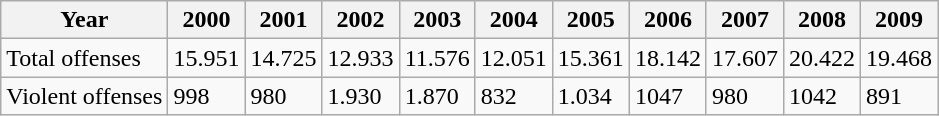<table class="wikitable">
<tr>
<th>Year</th>
<th>2000</th>
<th>2001</th>
<th>2002</th>
<th>2003</th>
<th>2004</th>
<th>2005</th>
<th>2006</th>
<th>2007</th>
<th>2008</th>
<th>2009</th>
</tr>
<tr>
<td>Total offenses</td>
<td>15.951</td>
<td>14.725</td>
<td>12.933</td>
<td>11.576</td>
<td>12.051</td>
<td>15.361</td>
<td>18.142</td>
<td>17.607</td>
<td>20.422</td>
<td>19.468</td>
</tr>
<tr>
<td>Violent offenses</td>
<td>998</td>
<td>980</td>
<td>1.930</td>
<td>1.870</td>
<td>832</td>
<td>1.034</td>
<td>1047</td>
<td>980</td>
<td>1042</td>
<td>891</td>
</tr>
</table>
